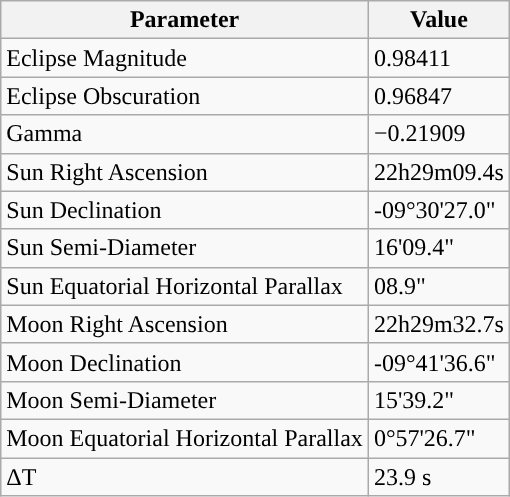<table class="wikitable">
<tr>
<th>Parameter</th>
<th>Value</th>
</tr>
<tr>
<td>Eclipse Magnitude</td>
<td>0.98411</td>
</tr>
<tr>
<td>Eclipse Obscuration</td>
<td>0.96847</td>
</tr>
<tr>
<td>Gamma</td>
<td>−0.21909</td>
</tr>
<tr>
<td>Sun Right Ascension</td>
<td>22h29m09.4s</td>
</tr>
<tr>
<td>Sun Declination</td>
<td>-09°30'27.0"</td>
</tr>
<tr>
<td>Sun Semi-Diameter</td>
<td>16'09.4"</td>
</tr>
<tr>
<td>Sun Equatorial Horizontal Parallax</td>
<td>08.9"</td>
</tr>
<tr>
<td>Moon Right Ascension</td>
<td>22h29m32.7s</td>
</tr>
<tr>
<td>Moon Declination</td>
<td>-09°41'36.6"</td>
</tr>
<tr>
<td>Moon Semi-Diameter</td>
<td>15'39.2"</td>
</tr>
<tr>
<td>Moon Equatorial Horizontal Parallax</td>
<td>0°57'26.7"</td>
</tr>
<tr>
<td>ΔT</td>
<td>23.9 s</td>
</tr>
</table>
